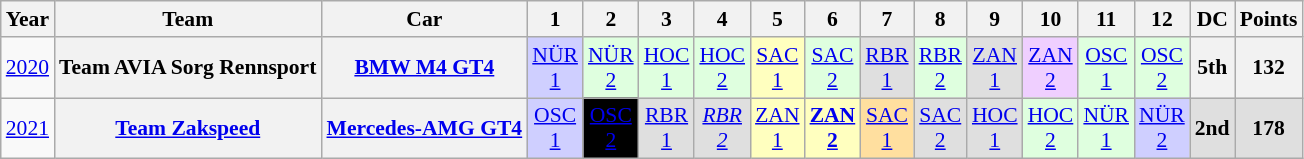<table class="wikitable" style="text-align:center; font-size:90%">
<tr>
<th>Year</th>
<th>Team</th>
<th>Car</th>
<th>1</th>
<th>2</th>
<th>3</th>
<th>4</th>
<th>5</th>
<th>6</th>
<th>7</th>
<th>8</th>
<th>9</th>
<th>10</th>
<th>11</th>
<th>12</th>
<th>DC</th>
<th>Points</th>
</tr>
<tr>
<td><a href='#'>2020</a></td>
<th>Team AVIA Sorg Rennsport</th>
<th><a href='#'>BMW M4 GT4</a></th>
<td style="background:#CFCFFF;"><a href='#'>NÜR<br>1</a><br></td>
<td style="background:#DFFFDF;"><a href='#'>NÜR<br>2</a><br></td>
<td style="background:#DFFFDF;"><a href='#'>HOC<br>1</a><br></td>
<td style="background:#DFFFDF;"><a href='#'>HOC<br>2</a><br></td>
<td style="background:#FFFFBF;"><a href='#'>SAC<br>1</a><br></td>
<td style="background:#DFFFDF;"><a href='#'>SAC<br>2</a><br></td>
<td style="background:#DFDFDF;"><a href='#'>RBR<br>1</a><br></td>
<td style="background:#DFFFDF;"><a href='#'>RBR<br>2</a><br></td>
<td style="background:#DFDFDF;"><a href='#'>ZAN<br>1</a><br></td>
<td style="background:#EFCFFF;"><a href='#'>ZAN<br>2</a><br></td>
<td style="background:#DFFFDF;"><a href='#'>OSC<br>1</a><br></td>
<td style="background:#DFFFDF;"><a href='#'>OSC<br>2</a><br></td>
<th>5th</th>
<th>132</th>
</tr>
<tr>
<td><a href='#'>2021</a></td>
<th><a href='#'>Team Zakspeed</a></th>
<th><a href='#'>Mercedes-AMG GT4</a></th>
<td style="background:#CFCFFF;"><a href='#'>OSC<br>1</a><br></td>
<td style="background:#000000;color:white"><a href='#'><span>OSC<br>2</span></a><br></td>
<td style="background:#DFDFDF;"><a href='#'>RBR<br>1</a><br></td>
<td style="background:#DFDFDF;"><em><a href='#'>RBR<br>2</a></em><br></td>
<td style="background:#FFFFBF;"><a href='#'>ZAN<br>1</a><br></td>
<td style="background:#FFFFBF;"><strong><a href='#'>ZAN<br>2</a></strong><br></td>
<td style="background:#FFDF9F;"><a href='#'>SAC<br>1</a><br></td>
<td style="background:#DFDFDF;"><a href='#'>SAC<br>2</a><br></td>
<td style="background:#DFDFDF;"><a href='#'>HOC<br>1</a><br></td>
<td style="background:#DFFFDF;"><a href='#'>HOC<br>2</a><br></td>
<td style="background:#DFFFDF;"><a href='#'>NÜR<br>1</a><br></td>
<td style="background:#CFCFFF;"><a href='#'>NÜR<br>2</a><br></td>
<th style="background:#DFDFDF;">2nd</th>
<th style="background:#DFDFDF;">178</th>
</tr>
</table>
